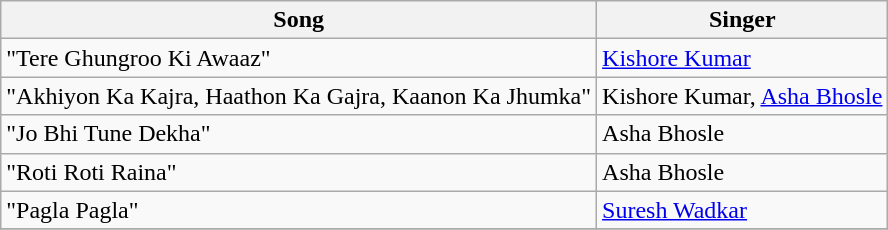<table class="wikitable">
<tr>
<th>Song</th>
<th>Singer</th>
</tr>
<tr>
<td>"Tere Ghungroo Ki Awaaz"</td>
<td><a href='#'>Kishore Kumar</a></td>
</tr>
<tr>
<td>"Akhiyon Ka Kajra, Haathon Ka Gajra, Kaanon Ka Jhumka"</td>
<td>Kishore Kumar, <a href='#'>Asha Bhosle</a></td>
</tr>
<tr>
<td>"Jo Bhi Tune Dekha"</td>
<td>Asha Bhosle</td>
</tr>
<tr>
<td>"Roti Roti Raina"</td>
<td>Asha Bhosle</td>
</tr>
<tr>
<td>"Pagla Pagla"</td>
<td><a href='#'>Suresh Wadkar</a></td>
</tr>
<tr>
</tr>
</table>
